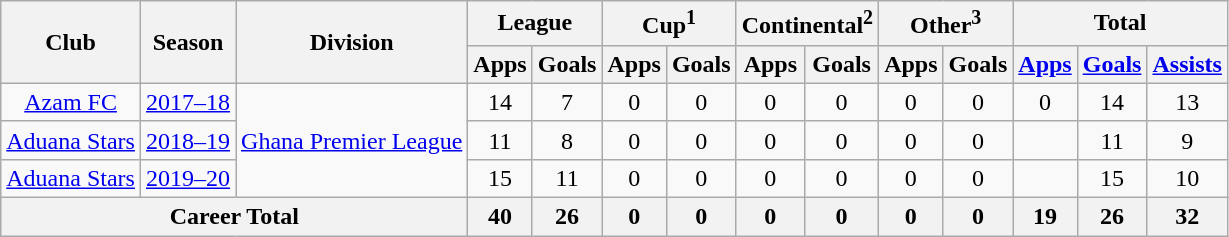<table class="wikitable" style="text-align: center;">
<tr>
<th rowspan="2">Club</th>
<th rowspan="2">Season</th>
<th rowspan="2">Division</th>
<th colspan="2">League</th>
<th colspan="2">Cup<sup>1</sup></th>
<th colspan="2">Continental<sup>2</sup></th>
<th colspan="2">Other<sup>3</sup></th>
<th colspan="3">Total</th>
</tr>
<tr>
<th>Apps</th>
<th>Goals</th>
<th>Apps</th>
<th>Goals</th>
<th>Apps</th>
<th>Goals</th>
<th>Apps</th>
<th>Goals</th>
<th><a href='#'>Apps</a></th>
<th><a href='#'>Goals</a></th>
<th><a href='#'>Assists</a></th>
</tr>
<tr>
<td rowspan="1" valign="center"><a href='#'>Azam FC</a></td>
<td><a href='#'>2017–18</a></td>
<td rowspan="3" valign="center"><a href='#'>Ghana Premier League</a></td>
<td>14</td>
<td>7</td>
<td>0</td>
<td>0</td>
<td>0</td>
<td>0</td>
<td>0</td>
<td>0</td>
<td>0</td>
<td>14</td>
<td>13</td>
</tr>
<tr>
<td rowspan="1" valign="center"><a href='#'>Aduana Stars</a></td>
<td><a href='#'>2018–19</a></td>
<td>11</td>
<td>8</td>
<td>0</td>
<td>0</td>
<td>0</td>
<td>0</td>
<td>0</td>
<td>0</td>
<td></td>
<td>11</td>
<td>9</td>
</tr>
<tr>
<td rowspan="1" valign="center"><a href='#'>Aduana Stars</a></td>
<td><a href='#'>2019–20</a></td>
<td>15</td>
<td>11</td>
<td>0</td>
<td>0</td>
<td>0</td>
<td>0</td>
<td>0</td>
<td>0</td>
<td></td>
<td>15</td>
<td>10</td>
</tr>
<tr>
<th colspan="3">Career Total</th>
<th>40</th>
<th>26</th>
<th>0</th>
<th>0</th>
<th>0</th>
<th>0</th>
<th>0</th>
<th>0</th>
<th>19</th>
<th>26</th>
<th>32</th>
</tr>
</table>
